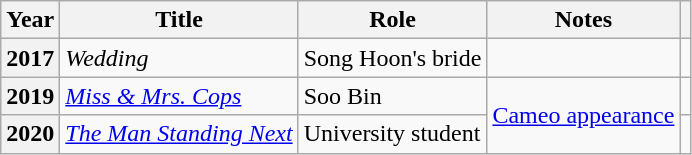<table class="wikitable plainrowheaders sortable">
<tr>
<th scope="col">Year</th>
<th scope="col">Title</th>
<th scope="col">Role</th>
<th scope="col">Notes</th>
<th scope="col" class="unsortable"></th>
</tr>
<tr>
<th scope="row">2017</th>
<td><em>Wedding</em></td>
<td>Song Hoon's bride</td>
<td></td>
<td style="text-align:center"></td>
</tr>
<tr>
<th scope="row">2019</th>
<td><em><a href='#'>Miss & Mrs. Cops</a></em></td>
<td>Soo Bin</td>
<td rowspan="2"><a href='#'>Cameo appearance</a></td>
<td style="text-align:center"></td>
</tr>
<tr>
<th scope="row">2020</th>
<td><em><a href='#'>The Man Standing Next</a></em></td>
<td>University student</td>
<td style="text-align:center"></td>
</tr>
</table>
